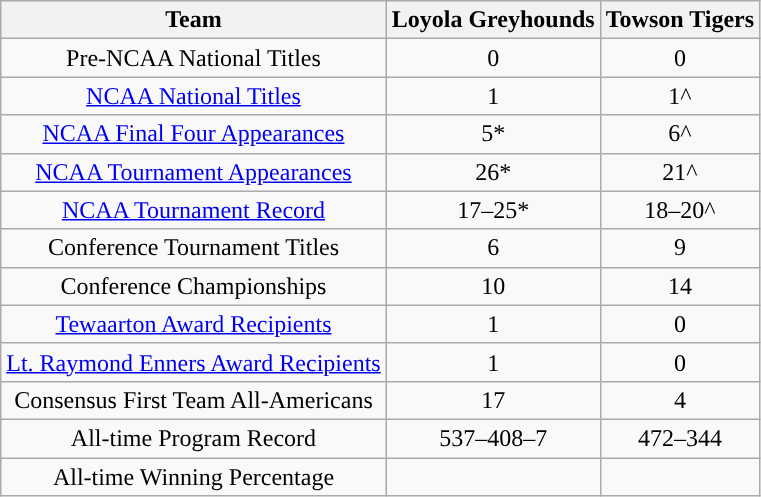<table class="wikitable" style="text-align:center;">
<tr>
<th>Team</th>
<th>Loyola Greyhounds</th>
<th>Towson Tigers</th>
</tr>
<tr>
<td>Pre-NCAA National Titles</td>
<td style=>0</td>
<td>0</td>
</tr>
<tr>
<td><a href='#'>NCAA National Titles</a></td>
<td style=>1</td>
<td>1^</td>
</tr>
<tr>
<td><a href='#'>NCAA Final Four Appearances</a></td>
<td>5*</td>
<td>6^</td>
</tr>
<tr>
<td><a href='#'>NCAA Tournament Appearances</a></td>
<td>26*</td>
<td>21^</td>
</tr>
<tr>
<td><a href='#'>NCAA Tournament Record</a></td>
<td>17–25*</td>
<td>18–20^</td>
</tr>
<tr>
<td>Conference Tournament Titles</td>
<td>6</td>
<td>9</td>
</tr>
<tr>
<td>Conference Championships</td>
<td>10</td>
<td>14</td>
</tr>
<tr>
<td><a href='#'>Tewaarton Award Recipients</a></td>
<td>1</td>
<td>0</td>
</tr>
<tr>
<td><a href='#'>Lt. Raymond Enners Award Recipients</a></td>
<td>1</td>
<td>0</td>
</tr>
<tr>
<td>Consensus First Team All-Americans</td>
<td>17</td>
<td>4</td>
</tr>
<tr>
<td>All-time Program Record</td>
<td>537–408–7</td>
<td>472–344</td>
</tr>
<tr>
<td>All-time Winning Percentage</td>
<td></td>
<td></td>
</tr>
</table>
